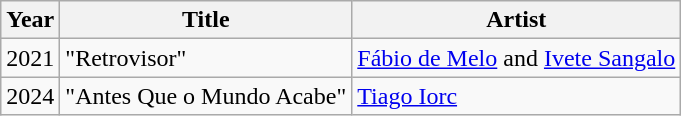<table class="wikitable">
<tr>
<th>Year</th>
<th>Title</th>
<th>Artist</th>
</tr>
<tr>
<td>2021</td>
<td>"Retrovisor"</td>
<td><a href='#'>Fábio de Melo</a> and <a href='#'>Ivete Sangalo</a></td>
</tr>
<tr>
<td>2024</td>
<td>"Antes Que o Mundo Acabe"</td>
<td><a href='#'>Tiago Iorc</a></td>
</tr>
</table>
